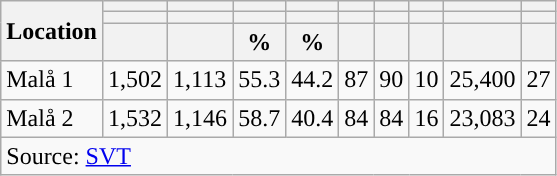<table role="presentation" class="wikitable sortable mw-collapsible">
<tr>
<th rowspan="3">Location</th>
<th></th>
<th></th>
<th></th>
<th></th>
<th></th>
<th></th>
<th></th>
<th></th>
<th></th>
</tr>
<tr>
<th></th>
<th></th>
<th style="background:"></th>
<th style="background:"></th>
<th></th>
<th></th>
<th></th>
<th></th>
<th></th>
</tr>
<tr>
<th data-sort-type="number"></th>
<th data-sort-type="number"></th>
<th data-sort-type="number">%</th>
<th data-sort-type="number">%</th>
<th data-sort-type="number"></th>
<th data-sort-type="number"></th>
<th data-sort-type="number"></th>
<th data-sort-type="number"></th>
<th data-sort-type="number"></th>
</tr>
<tr>
<td align="left">Malå 1</td>
<td>1,502</td>
<td>1,113</td>
<td>55.3</td>
<td>44.2</td>
<td>87</td>
<td>90</td>
<td>10</td>
<td>25,400</td>
<td>27</td>
</tr>
<tr>
<td align="left">Malå 2</td>
<td>1,532</td>
<td>1,146</td>
<td>58.7</td>
<td>40.4</td>
<td>84</td>
<td>84</td>
<td>16</td>
<td>23,083</td>
<td>24</td>
</tr>
<tr>
<td colspan="10" align="left">Source: <a href='#'>SVT</a></td>
</tr>
</table>
